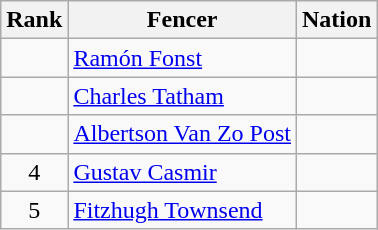<table class="wikitable sortable" style="text-align:center">
<tr>
<th>Rank</th>
<th>Fencer</th>
<th>Nation</th>
</tr>
<tr>
<td></td>
<td align=left><a href='#'>Ramón Fonst</a></td>
<td align=left></td>
</tr>
<tr>
<td></td>
<td align=left><a href='#'>Charles Tatham</a></td>
<td align=left></td>
</tr>
<tr>
<td></td>
<td align=left><a href='#'>Albertson Van Zo Post</a></td>
<td align=left></td>
</tr>
<tr>
<td>4</td>
<td align=left><a href='#'>Gustav Casmir</a></td>
<td align=left></td>
</tr>
<tr>
<td>5</td>
<td align=left><a href='#'>Fitzhugh Townsend</a></td>
<td align=left></td>
</tr>
</table>
